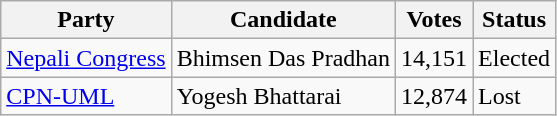<table class="wikitable">
<tr>
<th>Party</th>
<th>Candidate</th>
<th>Votes</th>
<th>Status</th>
</tr>
<tr>
<td><a href='#'>Nepali Congress</a></td>
<td>Bhimsen Das Pradhan</td>
<td>14,151</td>
<td>Elected</td>
</tr>
<tr>
<td><a href='#'>CPN-UML</a></td>
<td>Yogesh Bhattarai</td>
<td>12,874</td>
<td>Lost</td>
</tr>
</table>
